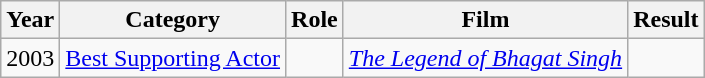<table class="wikitable sortable">
<tr>
<th>Year</th>
<th>Category</th>
<th>Role</th>
<th>Film</th>
<th>Result</th>
</tr>
<tr>
<td>2003</td>
<td><a href='#'>Best Supporting Actor</a></td>
<td></td>
<td><em><a href='#'>The Legend of Bhagat Singh</a></em></td>
<td></td>
</tr>
</table>
